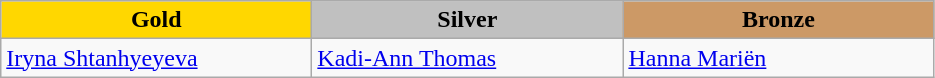<table class="wikitable" style="text-align:left">
<tr align="center">
<td width=200 bgcolor=gold><strong>Gold</strong></td>
<td width=200 bgcolor=silver><strong>Silver</strong></td>
<td width=200 bgcolor=CC9966><strong>Bronze</strong></td>
</tr>
<tr>
<td><a href='#'>Iryna Shtanhyeyeva</a><br><em></em></td>
<td><a href='#'>Kadi-Ann Thomas</a><br><em></em></td>
<td><a href='#'>Hanna Mariën</a><br><em></em></td>
</tr>
</table>
